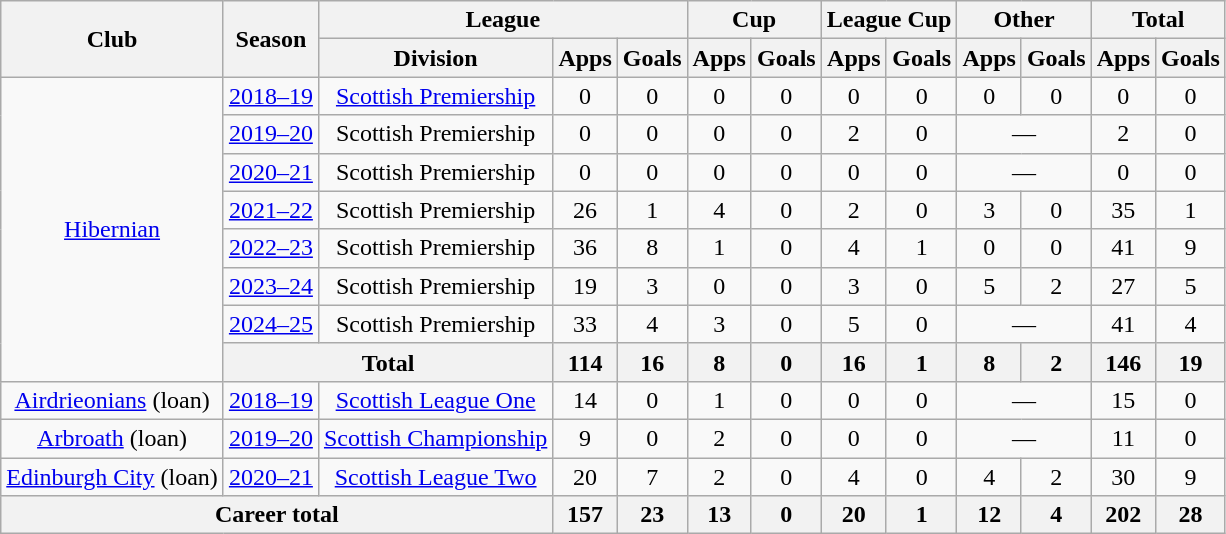<table class="wikitable" style="text-align:center">
<tr>
<th rowspan="2">Club</th>
<th rowspan="2">Season</th>
<th colspan="3">League</th>
<th colspan="2">Cup</th>
<th colspan="2">League Cup</th>
<th colspan="2">Other</th>
<th colspan="2">Total</th>
</tr>
<tr>
<th>Division</th>
<th>Apps</th>
<th>Goals</th>
<th>Apps</th>
<th>Goals</th>
<th>Apps</th>
<th>Goals</th>
<th>Apps</th>
<th>Goals</th>
<th>Apps</th>
<th>Goals</th>
</tr>
<tr>
<td rowspan=8><a href='#'>Hibernian</a></td>
<td><a href='#'>2018–19</a></td>
<td><a href='#'>Scottish Premiership</a></td>
<td>0</td>
<td>0</td>
<td>0</td>
<td>0</td>
<td>0</td>
<td>0</td>
<td>0</td>
<td>0</td>
<td>0</td>
<td>0</td>
</tr>
<tr>
<td><a href='#'>2019–20</a></td>
<td>Scottish Premiership</td>
<td>0</td>
<td>0</td>
<td>0</td>
<td>0</td>
<td>2</td>
<td>0</td>
<td colspan=2>—</td>
<td>2</td>
<td>0</td>
</tr>
<tr>
<td><a href='#'>2020–21</a></td>
<td>Scottish Premiership</td>
<td>0</td>
<td>0</td>
<td>0</td>
<td>0</td>
<td>0</td>
<td>0</td>
<td colspan=2>—</td>
<td>0</td>
<td>0</td>
</tr>
<tr>
<td><a href='#'>2021–22</a></td>
<td>Scottish Premiership</td>
<td>26</td>
<td>1</td>
<td>4</td>
<td>0</td>
<td>2</td>
<td>0</td>
<td>3</td>
<td>0</td>
<td>35</td>
<td>1</td>
</tr>
<tr>
<td><a href='#'>2022–23</a></td>
<td>Scottish Premiership</td>
<td>36</td>
<td>8</td>
<td>1</td>
<td>0</td>
<td>4</td>
<td>1</td>
<td>0</td>
<td>0</td>
<td>41</td>
<td>9</td>
</tr>
<tr>
<td><a href='#'>2023–24</a></td>
<td>Scottish Premiership</td>
<td>19</td>
<td>3</td>
<td>0</td>
<td>0</td>
<td>3</td>
<td>0</td>
<td>5</td>
<td>2</td>
<td>27</td>
<td>5</td>
</tr>
<tr>
<td><a href='#'>2024–25</a></td>
<td>Scottish Premiership</td>
<td>33</td>
<td>4</td>
<td>3</td>
<td>0</td>
<td>5</td>
<td>0</td>
<td colspan=2>—</td>
<td>41</td>
<td>4</td>
</tr>
<tr>
<th colspan=2>Total</th>
<th>114</th>
<th>16</th>
<th>8</th>
<th>0</th>
<th>16</th>
<th>1</th>
<th>8</th>
<th>2</th>
<th>146</th>
<th>19</th>
</tr>
<tr>
<td><a href='#'>Airdrieonians</a> (loan)</td>
<td><a href='#'>2018–19</a></td>
<td><a href='#'>Scottish League One</a></td>
<td>14</td>
<td>0</td>
<td>1</td>
<td>0</td>
<td>0</td>
<td>0</td>
<td colspan=2>—</td>
<td>15</td>
<td>0</td>
</tr>
<tr>
<td><a href='#'>Arbroath</a> (loan)</td>
<td><a href='#'>2019–20</a></td>
<td><a href='#'>Scottish Championship</a></td>
<td>9</td>
<td>0</td>
<td>2</td>
<td>0</td>
<td>0</td>
<td>0</td>
<td colspan=2>—</td>
<td>11</td>
<td>0</td>
</tr>
<tr>
<td><a href='#'>Edinburgh City</a> (loan)</td>
<td><a href='#'>2020–21</a></td>
<td><a href='#'>Scottish League Two</a></td>
<td>20</td>
<td>7</td>
<td>2</td>
<td>0</td>
<td>4</td>
<td>0</td>
<td>4</td>
<td>2</td>
<td>30</td>
<td>9</td>
</tr>
<tr>
<th colspan=3>Career total</th>
<th>157</th>
<th>23</th>
<th>13</th>
<th>0</th>
<th>20</th>
<th>1</th>
<th>12</th>
<th>4</th>
<th>202</th>
<th>28</th>
</tr>
</table>
